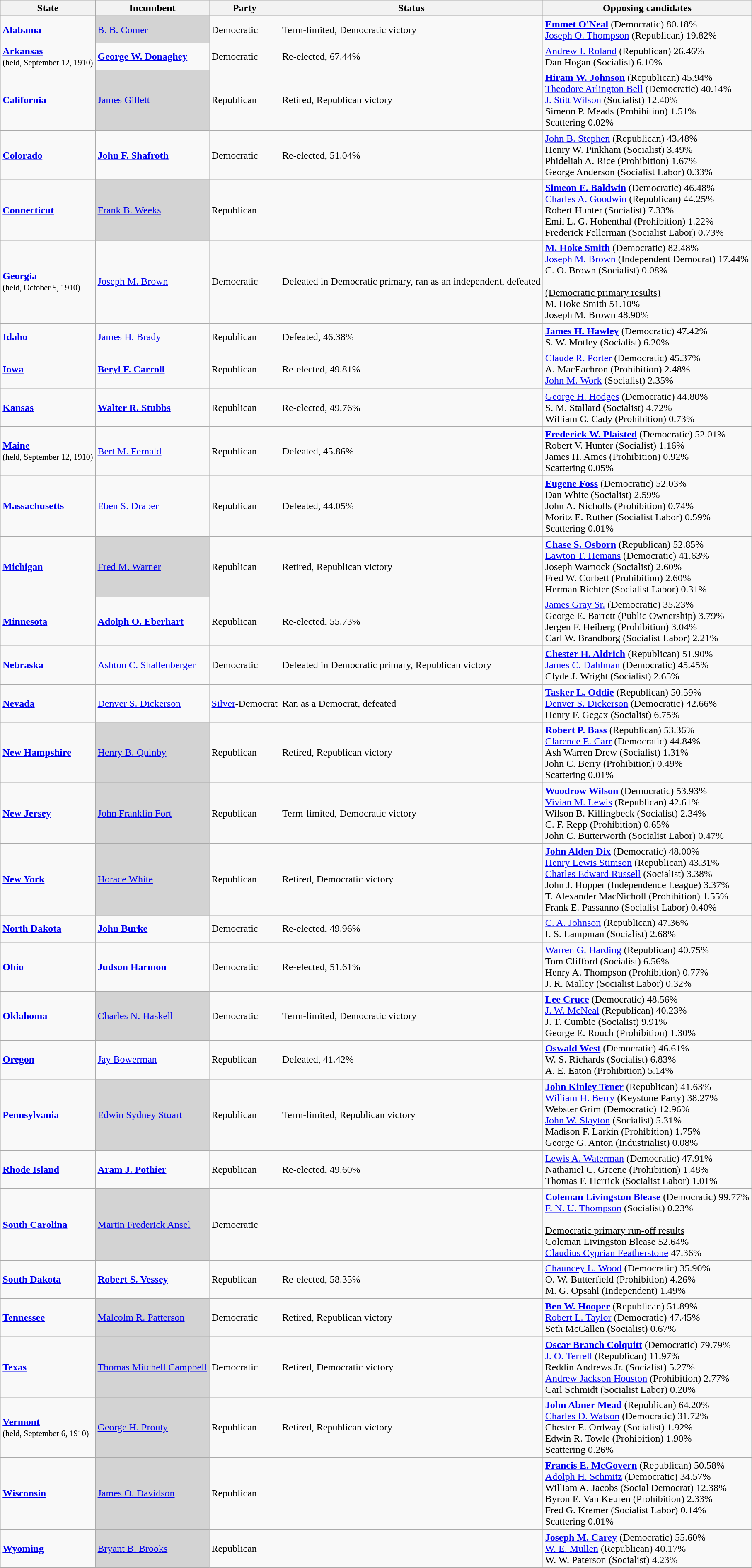<table class="wikitable">
<tr>
<th>State</th>
<th>Incumbent</th>
<th>Party</th>
<th>Status</th>
<th>Opposing candidates</th>
</tr>
<tr>
<td><strong><a href='#'>Alabama</a></strong></td>
<td bgcolor="lightgrey"><a href='#'>B. B. Comer</a></td>
<td>Democratic</td>
<td>Term-limited, Democratic victory</td>
<td><strong><a href='#'>Emmet O'Neal</a></strong> (Democratic) 80.18%<br><a href='#'>Joseph O. Thompson</a> (Republican) 19.82%<br></td>
</tr>
<tr>
<td><strong><a href='#'>Arkansas</a></strong><br><small>(held, September 12, 1910)</small></td>
<td><strong><a href='#'>George W. Donaghey</a></strong></td>
<td>Democratic</td>
<td>Re-elected, 67.44%</td>
<td><a href='#'>Andrew I. Roland</a> (Republican) 26.46%<br>Dan Hogan (Socialist) 6.10%<br></td>
</tr>
<tr>
<td><strong><a href='#'>California</a></strong></td>
<td bgcolor="lightgrey"><a href='#'>James Gillett</a></td>
<td>Republican</td>
<td>Retired, Republican victory</td>
<td><strong><a href='#'>Hiram W. Johnson</a></strong> (Republican) 45.94%<br><a href='#'>Theodore Arlington Bell</a> (Democratic) 40.14%<br><a href='#'>J. Stitt Wilson</a> (Socialist) 12.40%<br>Simeon P. Meads (Prohibition) 1.51%<br>Scattering 0.02%<br></td>
</tr>
<tr>
<td><strong><a href='#'>Colorado</a></strong></td>
<td><strong><a href='#'>John F. Shafroth</a></strong></td>
<td>Democratic</td>
<td>Re-elected, 51.04%</td>
<td><a href='#'>John B. Stephen</a> (Republican) 43.48%<br>Henry W. Pinkham (Socialist) 3.49%<br>Phideliah A. Rice (Prohibition) 1.67%<br>George Anderson (Socialist Labor) 0.33%<br></td>
</tr>
<tr>
<td><strong><a href='#'>Connecticut</a></strong></td>
<td bgcolor="lightgrey"><a href='#'>Frank B. Weeks</a></td>
<td>Republican</td>
<td></td>
<td><strong><a href='#'>Simeon E. Baldwin</a></strong> (Democratic) 46.48%<br><a href='#'>Charles A. Goodwin</a> (Republican) 44.25%<br>Robert Hunter (Socialist) 7.33%<br>Emil L. G. Hohenthal (Prohibition) 1.22%<br>Frederick Fellerman (Socialist Labor) 0.73%<br></td>
</tr>
<tr>
<td><strong><a href='#'>Georgia</a></strong><br><small>(held, October 5, 1910)</small></td>
<td><a href='#'>Joseph M. Brown</a></td>
<td>Democratic</td>
<td>Defeated in Democratic primary, ran as an independent, defeated</td>
<td><strong><a href='#'>M. Hoke Smith</a></strong> (Democratic) 82.48%<br><a href='#'>Joseph M. Brown</a> (Independent Democrat) 17.44%<br>C. O. Brown (Socialist) 0.08%<br><br><u>(Democratic primary results)</u><br>M. Hoke Smith 51.10%<br>Joseph M. Brown 48.90%<br></td>
</tr>
<tr>
<td><strong><a href='#'>Idaho</a></strong></td>
<td><a href='#'>James H. Brady</a></td>
<td>Republican</td>
<td>Defeated, 46.38%</td>
<td><strong><a href='#'>James H. Hawley</a></strong> (Democratic) 47.42%<br>S. W. Motley (Socialist) 6.20%<br></td>
</tr>
<tr>
<td><strong><a href='#'>Iowa</a></strong></td>
<td><strong><a href='#'>Beryl F. Carroll</a></strong></td>
<td>Republican</td>
<td>Re-elected, 49.81%</td>
<td><a href='#'>Claude R. Porter</a> (Democratic) 45.37%<br>A. MacEachron (Prohibition) 2.48%<br><a href='#'>John M. Work</a> (Socialist) 2.35%<br></td>
</tr>
<tr>
<td><strong><a href='#'>Kansas</a></strong></td>
<td><strong><a href='#'>Walter R. Stubbs</a></strong></td>
<td>Republican</td>
<td>Re-elected, 49.76%</td>
<td><a href='#'>George H. Hodges</a> (Democratic) 44.80%<br>S. M. Stallard (Socialist) 4.72%<br>William C. Cady (Prohibition) 0.73%<br></td>
</tr>
<tr>
<td><strong><a href='#'>Maine</a></strong><br><small>(held, September 12, 1910)</small></td>
<td><a href='#'>Bert M. Fernald</a></td>
<td>Republican</td>
<td>Defeated, 45.86%</td>
<td><strong><a href='#'>Frederick W. Plaisted</a></strong> (Democratic) 52.01%<br>Robert V. Hunter (Socialist) 1.16%<br>James H. Ames (Prohibition) 0.92%<br>Scattering 0.05%<br></td>
</tr>
<tr>
<td><strong><a href='#'>Massachusetts</a></strong></td>
<td><a href='#'>Eben S. Draper</a></td>
<td>Republican</td>
<td>Defeated, 44.05%</td>
<td><strong><a href='#'>Eugene Foss</a></strong> (Democratic) 52.03%<br>Dan White (Socialist) 2.59%<br>John A. Nicholls (Prohibition) 0.74%<br>Moritz E. Ruther (Socialist Labor) 0.59%<br>Scattering 0.01%<br></td>
</tr>
<tr>
<td><strong><a href='#'>Michigan</a></strong></td>
<td bgcolor="lightgrey"><a href='#'>Fred M. Warner</a></td>
<td>Republican</td>
<td>Retired, Republican victory</td>
<td><strong><a href='#'>Chase S. Osborn</a></strong> (Republican) 52.85%<br><a href='#'>Lawton T. Hemans</a> (Democratic) 41.63%<br>Joseph Warnock (Socialist) 2.60%<br>Fred W. Corbett (Prohibition) 2.60%<br>Herman Richter (Socialist Labor) 0.31%<br></td>
</tr>
<tr>
<td><strong><a href='#'>Minnesota</a></strong></td>
<td><strong><a href='#'>Adolph O. Eberhart</a></strong></td>
<td>Republican</td>
<td>Re-elected, 55.73%</td>
<td><a href='#'>James Gray Sr.</a> (Democratic) 35.23%<br>George E. Barrett (Public Ownership) 3.79%<br>Jergen F. Heiberg (Prohibition) 3.04%<br>Carl W. Brandborg (Socialist Labor) 2.21%<br></td>
</tr>
<tr>
<td><strong><a href='#'>Nebraska</a></strong></td>
<td><a href='#'>Ashton C. Shallenberger</a></td>
<td>Democratic</td>
<td>Defeated in Democratic primary, Republican victory</td>
<td><strong><a href='#'>Chester H. Aldrich</a></strong> (Republican) 51.90%<br><a href='#'>James C. Dahlman</a> (Democratic) 45.45%<br>Clyde J. Wright (Socialist) 2.65%<br></td>
</tr>
<tr>
<td><strong><a href='#'>Nevada</a></strong></td>
<td><a href='#'>Denver S. Dickerson</a></td>
<td><a href='#'>Silver</a>-Democrat</td>
<td>Ran as a Democrat, defeated</td>
<td><strong><a href='#'>Tasker L. Oddie</a></strong> (Republican) 50.59%<br><a href='#'>Denver S. Dickerson</a> (Democratic) 42.66%<br>Henry F. Gegax (Socialist) 6.75%<br></td>
</tr>
<tr>
<td><strong><a href='#'>New Hampshire</a></strong></td>
<td bgcolor="lightgrey"><a href='#'>Henry B. Quinby</a></td>
<td>Republican</td>
<td>Retired, Republican victory</td>
<td><strong><a href='#'>Robert P. Bass</a></strong> (Republican) 53.36%<br><a href='#'>Clarence E. Carr</a> (Democratic) 44.84%<br>Ash Warren Drew (Socialist) 1.31%<br>John C. Berry (Prohibition) 0.49%<br>Scattering 0.01%<br></td>
</tr>
<tr>
<td><strong><a href='#'>New Jersey</a></strong></td>
<td bgcolor="lightgrey"><a href='#'>John Franklin Fort</a></td>
<td>Republican</td>
<td>Term-limited, Democratic victory</td>
<td><strong><a href='#'>Woodrow Wilson</a></strong> (Democratic) 53.93%<br><a href='#'>Vivian M. Lewis</a> (Republican) 42.61%<br>Wilson B. Killingbeck (Socialist) 2.34%<br>C. F. Repp (Prohibition) 0.65%<br>John C. Butterworth (Socialist Labor) 0.47%<br></td>
</tr>
<tr>
<td><strong><a href='#'>New York</a></strong></td>
<td bgcolor="lightgrey"><a href='#'>Horace White</a></td>
<td>Republican</td>
<td>Retired, Democratic victory</td>
<td><strong><a href='#'>John Alden Dix</a></strong> (Democratic) 48.00%<br><a href='#'>Henry Lewis Stimson</a> (Republican) 43.31%<br><a href='#'>Charles Edward Russell</a> (Socialist) 3.38%<br>John J. Hopper (Independence League) 3.37%<br>T. Alexander MacNicholl (Prohibition) 1.55%<br>Frank E. Passanno (Socialist Labor) 0.40%<br></td>
</tr>
<tr>
<td><strong><a href='#'>North Dakota</a></strong></td>
<td><strong><a href='#'>John Burke</a></strong></td>
<td>Democratic</td>
<td>Re-elected, 49.96%</td>
<td><a href='#'>C. A. Johnson</a> (Republican) 47.36%<br>I. S. Lampman (Socialist) 2.68%<br></td>
</tr>
<tr>
<td><strong><a href='#'>Ohio</a></strong></td>
<td><strong><a href='#'>Judson Harmon</a></strong></td>
<td>Democratic</td>
<td>Re-elected, 51.61%</td>
<td><a href='#'>Warren G. Harding</a> (Republican) 40.75%<br>Tom Clifford (Socialist) 6.56%<br>Henry A. Thompson (Prohibition) 0.77%<br>J. R. Malley (Socialist Labor) 0.32%<br></td>
</tr>
<tr>
<td><strong><a href='#'>Oklahoma</a></strong></td>
<td bgcolor="lightgrey"><a href='#'>Charles N. Haskell</a></td>
<td>Democratic</td>
<td>Term-limited, Democratic victory</td>
<td><strong><a href='#'>Lee Cruce</a></strong> (Democratic) 48.56%<br><a href='#'>J. W. McNeal</a> (Republican) 40.23%<br>J. T. Cumbie (Socialist) 9.91%<br>George E. Rouch (Prohibition) 1.30%<br></td>
</tr>
<tr>
<td><strong><a href='#'>Oregon</a></strong></td>
<td><a href='#'>Jay Bowerman</a></td>
<td>Republican</td>
<td>Defeated, 41.42%</td>
<td><strong><a href='#'>Oswald West</a></strong> (Democratic) 46.61%<br>W. S. Richards (Socialist) 6.83%<br>A. E. Eaton (Prohibition) 5.14%<br></td>
</tr>
<tr>
<td><strong><a href='#'>Pennsylvania</a></strong></td>
<td bgcolor="lightgrey"><a href='#'>Edwin Sydney Stuart</a></td>
<td>Republican</td>
<td>Term-limited, Republican victory</td>
<td><strong><a href='#'>John Kinley Tener</a></strong> (Republican) 41.63%<br><a href='#'>William H. Berry</a> (Keystone Party) 38.27%<br>Webster Grim (Democratic) 12.96%<br><a href='#'>John W. Slayton</a> (Socialist) 5.31%<br>Madison F. Larkin (Prohibition) 1.75%<br>George G. Anton (Industrialist) 0.08%<br></td>
</tr>
<tr>
<td><strong><a href='#'>Rhode Island</a></strong></td>
<td><strong><a href='#'>Aram J. Pothier</a></strong></td>
<td>Republican</td>
<td>Re-elected, 49.60%</td>
<td><a href='#'>Lewis A. Waterman</a> (Democratic) 47.91%<br>Nathaniel C. Greene (Prohibition) 1.48%<br>Thomas F. Herrick (Socialist Labor) 1.01%<br></td>
</tr>
<tr>
<td><strong><a href='#'>South Carolina</a></strong></td>
<td bgcolor="lightgrey"><a href='#'>Martin Frederick Ansel</a></td>
<td>Democratic</td>
<td></td>
<td><strong><a href='#'>Coleman Livingston Blease</a></strong> (Democratic) 99.77%<br><a href='#'>F. N. U. Thompson</a> (Socialist) 0.23%<br><br><u>Democratic primary run-off results</u><br>Coleman Livingston Blease 52.64%<br><a href='#'>Claudius Cyprian Featherstone</a> 47.36%<br></td>
</tr>
<tr>
<td><strong><a href='#'>South Dakota</a></strong></td>
<td><strong><a href='#'>Robert S. Vessey</a></strong></td>
<td>Republican</td>
<td>Re-elected, 58.35%</td>
<td><a href='#'>Chauncey L. Wood</a> (Democratic) 35.90%<br>O. W. Butterfield (Prohibition) 4.26%<br>M. G. Opsahl (Independent) 1.49%<br></td>
</tr>
<tr>
<td><strong><a href='#'>Tennessee</a></strong></td>
<td bgcolor="lightgrey"><a href='#'>Malcolm R. Patterson</a></td>
<td>Democratic</td>
<td>Retired, Republican victory</td>
<td><strong><a href='#'>Ben W. Hooper</a></strong> (Republican) 51.89%<br><a href='#'>Robert L. Taylor</a> (Democratic) 47.45%<br>Seth McCallen (Socialist) 0.67%<br></td>
</tr>
<tr>
<td><strong><a href='#'>Texas</a></strong></td>
<td bgcolor="lightgrey"><a href='#'>Thomas Mitchell Campbell</a></td>
<td>Democratic</td>
<td>Retired, Democratic victory</td>
<td><strong><a href='#'>Oscar Branch Colquitt</a></strong> (Democratic) 79.79%<br><a href='#'>J. O. Terrell</a> (Republican) 11.97%<br>Reddin Andrews Jr. (Socialist) 5.27%<br><a href='#'>Andrew Jackson Houston</a> (Prohibition) 2.77%<br>Carl Schmidt (Socialist Labor) 0.20%<br></td>
</tr>
<tr>
<td><strong><a href='#'>Vermont</a></strong><br><small>(held, September 6, 1910)</small></td>
<td bgcolor="lightgrey"><a href='#'>George H. Prouty</a></td>
<td>Republican</td>
<td>Retired, Republican victory</td>
<td><strong><a href='#'>John Abner Mead</a></strong> (Republican) 64.20%<br><a href='#'>Charles D. Watson</a> (Democratic) 31.72%<br>Chester E. Ordway (Socialist) 1.92%<br>Edwin R. Towle (Prohibition) 1.90%<br>Scattering 0.26%<br></td>
</tr>
<tr>
<td><strong><a href='#'>Wisconsin</a></strong></td>
<td bgcolor="lightgrey"><a href='#'>James O. Davidson</a></td>
<td>Republican</td>
<td></td>
<td><strong><a href='#'>Francis E. McGovern</a></strong> (Republican) 50.58%<br><a href='#'>Adolph H. Schmitz</a> (Democratic) 34.57%<br>William A. Jacobs (Social Democrat) 12.38%<br>Byron E. Van Keuren (Prohibition) 2.33%<br>Fred G. Kremer (Socialist Labor) 0.14%<br>Scattering 0.01%<br></td>
</tr>
<tr>
<td><strong><a href='#'>Wyoming</a></strong></td>
<td bgcolor="lightgrey"><a href='#'>Bryant B. Brooks</a></td>
<td>Republican</td>
<td></td>
<td><strong><a href='#'>Joseph M. Carey</a></strong> (Democratic) 55.60%<br><a href='#'>W. E. Mullen</a> (Republican) 40.17%<br>W. W. Paterson (Socialist) 4.23%<br></td>
</tr>
</table>
